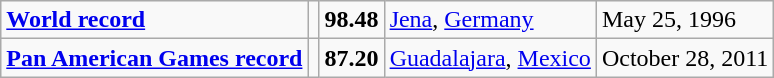<table class="wikitable">
<tr>
<td><strong><a href='#'>World record</a></strong></td>
<td></td>
<td><strong>98.48</strong></td>
<td><a href='#'>Jena</a>, <a href='#'>Germany</a></td>
<td>May 25, 1996</td>
</tr>
<tr>
<td><strong><a href='#'>Pan American Games record</a></strong></td>
<td></td>
<td><strong>87.20</strong></td>
<td><a href='#'>Guadalajara</a>, <a href='#'>Mexico</a></td>
<td>October 28, 2011</td>
</tr>
</table>
